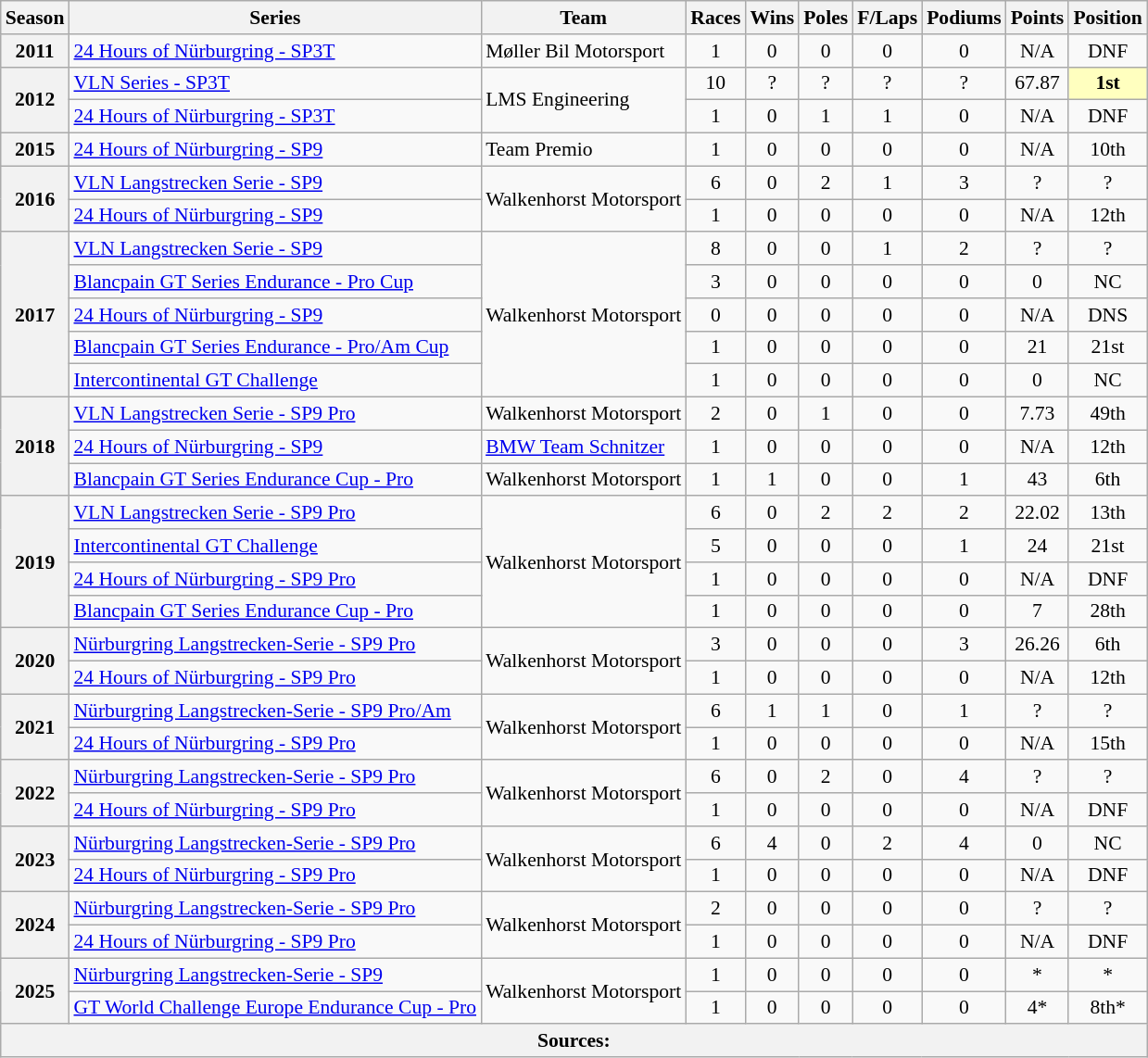<table class="wikitable" style="font-size: 90%; text-align:center">
<tr>
<th>Season</th>
<th>Series</th>
<th>Team</th>
<th>Races</th>
<th>Wins</th>
<th>Poles</th>
<th>F/Laps</th>
<th>Podiums</th>
<th>Points</th>
<th>Position</th>
</tr>
<tr>
<th>2011</th>
<td align="left"><a href='#'>24 Hours of Nürburgring - SP3T</a></td>
<td align="left" nowrap>Møller Bil Motorsport</td>
<td>1</td>
<td>0</td>
<td>0</td>
<td>0</td>
<td>0</td>
<td>N/A</td>
<td>DNF</td>
</tr>
<tr>
<th rowspan="2">2012</th>
<td align="left"><a href='#'>VLN Series - SP3T</a></td>
<td rowspan="2" align="left" nowrap>LMS Engineering</td>
<td>10</td>
<td>?</td>
<td>?</td>
<td>?</td>
<td>?</td>
<td>67.87</td>
<td style="background:#FFFFBF"><strong>1st</strong></td>
</tr>
<tr>
<td align="left"><a href='#'>24 Hours of Nürburgring - SP3T</a></td>
<td>1</td>
<td>0</td>
<td>1</td>
<td>1</td>
<td>0</td>
<td>N/A</td>
<td>DNF</td>
</tr>
<tr>
<th>2015</th>
<td align="left"><a href='#'>24 Hours of Nürburgring - SP9</a></td>
<td align="left" nowrap>Team Premio</td>
<td>1</td>
<td>0</td>
<td>0</td>
<td>0</td>
<td>0</td>
<td>N/A</td>
<td>10th</td>
</tr>
<tr>
<th rowspan="2">2016</th>
<td align="left"><a href='#'>VLN Langstrecken Serie - SP9</a></td>
<td rowspan="2" align="left" nowrap>Walkenhorst Motorsport</td>
<td>6</td>
<td>0</td>
<td>2</td>
<td>1</td>
<td>3</td>
<td>?</td>
<td>?</td>
</tr>
<tr>
<td align="left"><a href='#'>24 Hours of Nürburgring - SP9</a></td>
<td>1</td>
<td>0</td>
<td>0</td>
<td>0</td>
<td>0</td>
<td>N/A</td>
<td>12th</td>
</tr>
<tr>
<th rowspan="5">2017</th>
<td align="left"><a href='#'>VLN Langstrecken Serie - SP9</a></td>
<td rowspan="5" align="left" nowrap>Walkenhorst Motorsport</td>
<td>8</td>
<td>0</td>
<td>0</td>
<td>1</td>
<td>2</td>
<td>?</td>
<td>?</td>
</tr>
<tr>
<td align="left"><a href='#'>Blancpain GT Series Endurance - Pro Cup</a></td>
<td>3</td>
<td>0</td>
<td>0</td>
<td>0</td>
<td>0</td>
<td>0</td>
<td>NC</td>
</tr>
<tr>
<td align="left"><a href='#'>24 Hours of Nürburgring - SP9</a></td>
<td>0</td>
<td>0</td>
<td>0</td>
<td>0</td>
<td>0</td>
<td>N/A</td>
<td>DNS</td>
</tr>
<tr>
<td align="left"><a href='#'>Blancpain GT Series Endurance - Pro/Am Cup</a></td>
<td>1</td>
<td>0</td>
<td>0</td>
<td>0</td>
<td>0</td>
<td>21</td>
<td>21st</td>
</tr>
<tr>
<td align="left"><a href='#'>Intercontinental GT Challenge</a></td>
<td>1</td>
<td>0</td>
<td>0</td>
<td>0</td>
<td>0</td>
<td>0</td>
<td>NC</td>
</tr>
<tr>
<th rowspan="3">2018</th>
<td align="left"><a href='#'>VLN Langstrecken Serie - SP9 Pro</a></td>
<td align="left" nowrap>Walkenhorst Motorsport</td>
<td>2</td>
<td>0</td>
<td>1</td>
<td>0</td>
<td>0</td>
<td>7.73</td>
<td>49th</td>
</tr>
<tr>
<td align="left"><a href='#'>24 Hours of Nürburgring - SP9</a></td>
<td align="left" nowrap><a href='#'>BMW Team Schnitzer</a></td>
<td>1</td>
<td>0</td>
<td>0</td>
<td>0</td>
<td>0</td>
<td>N/A</td>
<td>12th</td>
</tr>
<tr>
<td align="left"><a href='#'>Blancpain GT Series Endurance Cup - Pro</a></td>
<td align="left" nowrap>Walkenhorst Motorsport</td>
<td>1</td>
<td>1</td>
<td>0</td>
<td>0</td>
<td>1</td>
<td>43</td>
<td>6th</td>
</tr>
<tr>
<th rowspan="4">2019</th>
<td align="left"><a href='#'>VLN Langstrecken Serie - SP9 Pro</a></td>
<td rowspan="4"  align="left" nowrap>Walkenhorst Motorsport</td>
<td>6</td>
<td>0</td>
<td>2</td>
<td>2</td>
<td>2</td>
<td>22.02</td>
<td>13th</td>
</tr>
<tr>
<td align="left"><a href='#'>Intercontinental GT Challenge</a></td>
<td>5</td>
<td>0</td>
<td>0</td>
<td>0</td>
<td>1</td>
<td>24</td>
<td>21st</td>
</tr>
<tr>
<td align="left"><a href='#'>24 Hours of Nürburgring - SP9 Pro</a></td>
<td>1</td>
<td>0</td>
<td>0</td>
<td>0</td>
<td>0</td>
<td>N/A</td>
<td>DNF</td>
</tr>
<tr>
<td align="left"><a href='#'>Blancpain GT Series Endurance Cup - Pro</a></td>
<td>1</td>
<td>0</td>
<td>0</td>
<td>0</td>
<td>0</td>
<td>7</td>
<td>28th</td>
</tr>
<tr>
<th rowspan="2">2020</th>
<td align="left"><a href='#'>Nürburgring Langstrecken-Serie - SP9 Pro</a></td>
<td rowspan="2" align="left" nowrap>Walkenhorst Motorsport</td>
<td>3</td>
<td>0</td>
<td>0</td>
<td>0</td>
<td>3</td>
<td>26.26</td>
<td>6th</td>
</tr>
<tr>
<td align="left"><a href='#'>24 Hours of Nürburgring - SP9 Pro</a></td>
<td>1</td>
<td>0</td>
<td>0</td>
<td>0</td>
<td>0</td>
<td>N/A</td>
<td>12th</td>
</tr>
<tr>
<th rowspan="2">2021</th>
<td align="left"><a href='#'>Nürburgring Langstrecken-Serie - SP9 Pro/Am</a></td>
<td rowspan="2"  align="left" nowrap>Walkenhorst Motorsport</td>
<td>6</td>
<td>1</td>
<td>1</td>
<td>0</td>
<td>1</td>
<td>?</td>
<td>?</td>
</tr>
<tr>
<td align="left"><a href='#'>24 Hours of Nürburgring - SP9 Pro</a></td>
<td>1</td>
<td>0</td>
<td>0</td>
<td>0</td>
<td>0</td>
<td>N/A</td>
<td>15th</td>
</tr>
<tr>
<th rowspan="2">2022</th>
<td align="left"><a href='#'>Nürburgring Langstrecken-Serie - SP9 Pro</a></td>
<td rowspan="2"  align="left" nowrap>Walkenhorst Motorsport</td>
<td>6</td>
<td>0</td>
<td>2</td>
<td>0</td>
<td>4</td>
<td>?</td>
<td>?</td>
</tr>
<tr>
<td align="left"><a href='#'>24 Hours of Nürburgring - SP9 Pro</a></td>
<td>1</td>
<td>0</td>
<td>0</td>
<td>0</td>
<td>0</td>
<td>N/A</td>
<td>DNF</td>
</tr>
<tr>
<th rowspan="2">2023</th>
<td align="left"><a href='#'>Nürburgring Langstrecken-Serie - SP9 Pro</a></td>
<td rowspan="2"  align="left" nowrap>Walkenhorst Motorsport</td>
<td>6</td>
<td>4</td>
<td>0</td>
<td>2</td>
<td>4</td>
<td>0</td>
<td>NC</td>
</tr>
<tr>
<td align="left"><a href='#'>24 Hours of Nürburgring - SP9 Pro</a></td>
<td>1</td>
<td>0</td>
<td>0</td>
<td>0</td>
<td>0</td>
<td>N/A</td>
<td>DNF</td>
</tr>
<tr>
<th rowspan="2">2024</th>
<td align="left"><a href='#'>Nürburgring Langstrecken-Serie - SP9 Pro</a></td>
<td rowspan="2"  align="left" nowrap>Walkenhorst Motorsport</td>
<td>2</td>
<td>0</td>
<td>0</td>
<td>0</td>
<td>0</td>
<td>?</td>
<td>?</td>
</tr>
<tr>
<td align="left"><a href='#'>24 Hours of Nürburgring - SP9 Pro</a></td>
<td>1</td>
<td>0</td>
<td>0</td>
<td>0</td>
<td>0</td>
<td>N/A</td>
<td>DNF</td>
</tr>
<tr>
<th rowspan="2">2025</th>
<td align="left"><a href='#'>Nürburgring Langstrecken-Serie - SP9</a></td>
<td rowspan="2"  align="left" nowrap>Walkenhorst Motorsport</td>
<td>1</td>
<td>0</td>
<td>0</td>
<td>0</td>
<td>0</td>
<td>*</td>
<td>*</td>
</tr>
<tr>
<td align="left"><a href='#'>GT World Challenge Europe Endurance Cup - Pro</a></td>
<td>1</td>
<td>0</td>
<td>0</td>
<td>0</td>
<td>0</td>
<td>4*</td>
<td>8th*</td>
</tr>
<tr>
<th colspan="10">Sources:</th>
</tr>
</table>
